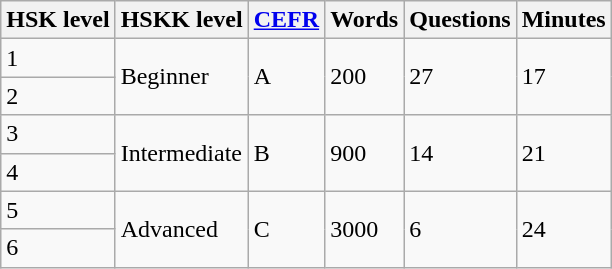<table class="wikitable">
<tr>
<th>HSK level</th>
<th>HSKK level</th>
<th><a href='#'>CEFR</a></th>
<th>Words</th>
<th>Questions</th>
<th>Minutes</th>
</tr>
<tr>
<td>1</td>
<td rowspan="2">Beginner</td>
<td rowspan="2">A</td>
<td rowspan="2">200</td>
<td rowspan="2">27</td>
<td rowspan="2">17</td>
</tr>
<tr>
<td>2</td>
</tr>
<tr>
<td>3</td>
<td rowspan="2">Intermediate</td>
<td rowspan="2">B</td>
<td rowspan="2">900</td>
<td rowspan="2">14</td>
<td rowspan="2">21</td>
</tr>
<tr>
<td>4</td>
</tr>
<tr>
<td>5</td>
<td rowspan="2">Advanced</td>
<td rowspan="2">C</td>
<td rowspan="2">3000</td>
<td rowspan="2">6</td>
<td rowspan="2">24</td>
</tr>
<tr>
<td>6</td>
</tr>
</table>
